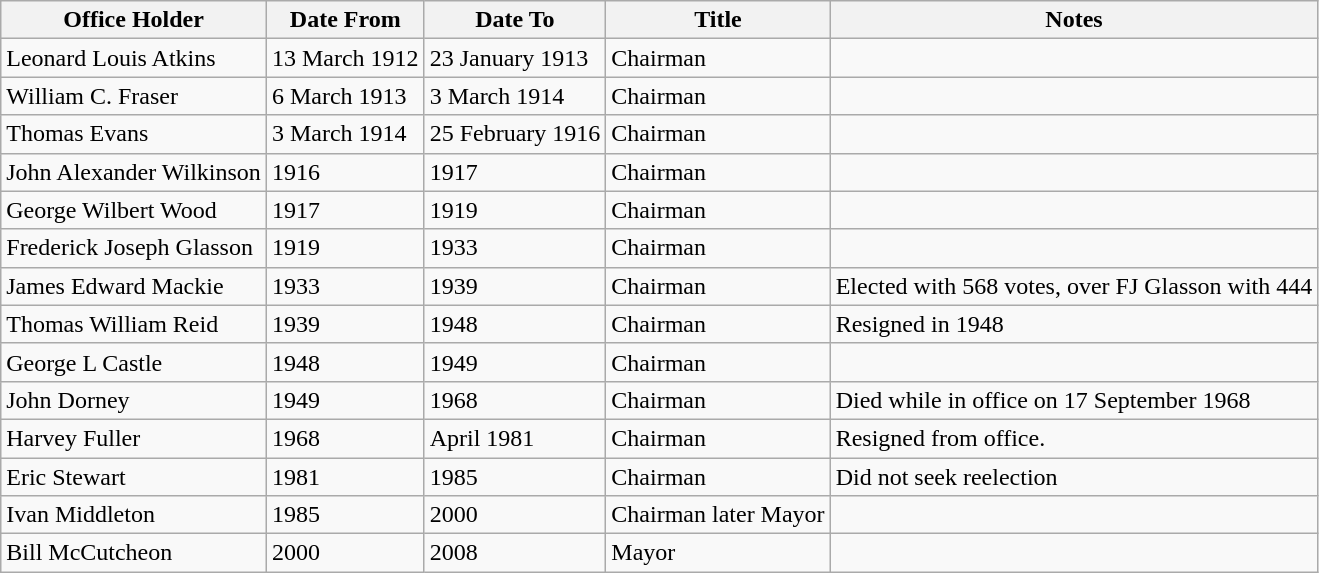<table class="wikitable">
<tr>
<th>Office Holder</th>
<th>Date From</th>
<th>Date To</th>
<th>Title</th>
<th>Notes</th>
</tr>
<tr>
<td>Leonard Louis Atkins</td>
<td>13 March 1912</td>
<td>23 January 1913</td>
<td>Chairman</td>
<td></td>
</tr>
<tr>
<td>William C. Fraser</td>
<td>6 March 1913</td>
<td>3 March 1914</td>
<td>Chairman</td>
<td></td>
</tr>
<tr>
<td>Thomas Evans</td>
<td>3 March 1914</td>
<td>25 February 1916</td>
<td>Chairman</td>
<td></td>
</tr>
<tr>
<td>John Alexander Wilkinson</td>
<td>1916</td>
<td>1917</td>
<td>Chairman</td>
<td></td>
</tr>
<tr>
<td>George Wilbert Wood</td>
<td>1917</td>
<td>1919</td>
<td>Chairman</td>
<td></td>
</tr>
<tr>
<td>Frederick Joseph Glasson</td>
<td>1919</td>
<td>1933</td>
<td>Chairman</td>
<td></td>
</tr>
<tr>
<td>James Edward Mackie</td>
<td>1933</td>
<td>1939</td>
<td>Chairman</td>
<td>Elected with 568 votes, over FJ Glasson with 444</td>
</tr>
<tr>
<td>Thomas William Reid</td>
<td>1939</td>
<td>1948</td>
<td>Chairman</td>
<td>Resigned in 1948</td>
</tr>
<tr>
<td>George L Castle</td>
<td>1948</td>
<td>1949</td>
<td>Chairman</td>
<td></td>
</tr>
<tr>
<td>John Dorney</td>
<td>1949</td>
<td>1968</td>
<td>Chairman</td>
<td>Died while in office on 17 September 1968</td>
</tr>
<tr>
<td>Harvey Fuller</td>
<td>1968</td>
<td>April 1981</td>
<td>Chairman</td>
<td>Resigned from office.</td>
</tr>
<tr>
<td>Eric Stewart</td>
<td>1981</td>
<td>1985</td>
<td>Chairman</td>
<td>Did not seek reelection</td>
</tr>
<tr>
<td>Ivan Middleton</td>
<td>1985</td>
<td>2000</td>
<td>Chairman later Mayor</td>
<td></td>
</tr>
<tr>
<td>Bill McCutcheon</td>
<td>2000</td>
<td>2008</td>
<td>Mayor</td>
<td></td>
</tr>
</table>
